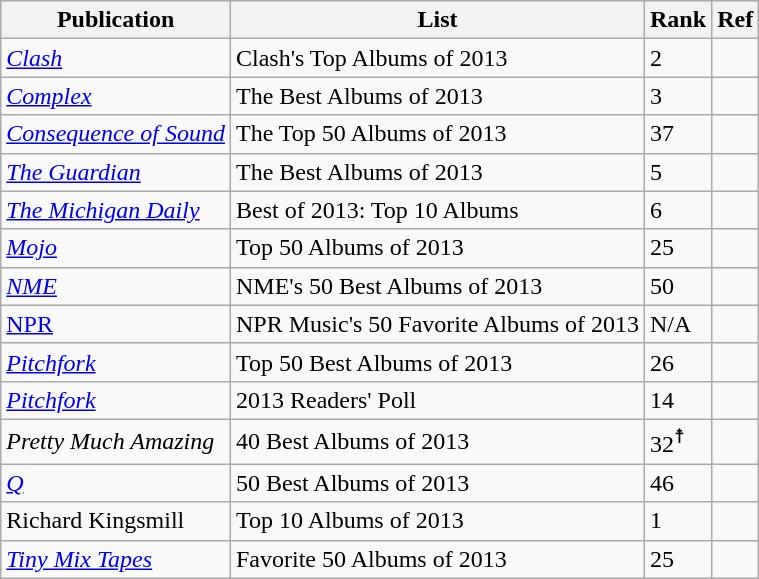<table class="wikitable">
<tr>
<th>Publication</th>
<th>List</th>
<th>Rank</th>
<th>Ref</th>
</tr>
<tr>
<td><em><a href='#'>Clash</a></em></td>
<td>Clash's Top Albums of 2013</td>
<td>2</td>
<td></td>
</tr>
<tr>
<td><a href='#'><em>Complex</em></a></td>
<td>The Best Albums of 2013</td>
<td>3</td>
<td></td>
</tr>
<tr>
<td><em><a href='#'>Consequence of Sound</a></em></td>
<td>The Top 50 Albums of 2013</td>
<td>37</td>
<td></td>
</tr>
<tr>
<td><em><a href='#'>The Guardian</a></em></td>
<td>The Best Albums of 2013</td>
<td>5</td>
<td></td>
</tr>
<tr>
<td><em><a href='#'>The Michigan Daily</a></em></td>
<td>Best of 2013: Top 10 Albums</td>
<td>6</td>
<td></td>
</tr>
<tr>
<td><em><a href='#'>Mojo</a></em></td>
<td>Top 50 Albums of 2013</td>
<td>25</td>
<td></td>
</tr>
<tr>
<td><em><a href='#'>NME</a></em></td>
<td>NME's 50 Best Albums of 2013</td>
<td>50</td>
<td></td>
</tr>
<tr>
<td><a href='#'>NPR</a></td>
<td>NPR Music's 50 Favorite Albums of 2013</td>
<td>N/A</td>
<td></td>
</tr>
<tr>
<td><em><a href='#'>Pitchfork</a></em></td>
<td>Top 50 Best Albums of 2013</td>
<td>26</td>
<td></td>
</tr>
<tr>
<td><em><a href='#'>Pitchfork</a></em></td>
<td>2013 Readers' Poll</td>
<td>14</td>
<td></td>
</tr>
<tr>
<td><em>Pretty Much Amazing</em></td>
<td>40 Best Albums of 2013</td>
<td>32<sup>☨</sup></td>
<td></td>
</tr>
<tr>
<td><em><a href='#'>Q</a></em></td>
<td>50 Best Albums of 2013</td>
<td>46</td>
<td></td>
</tr>
<tr>
<td>Richard Kingsmill</td>
<td>Top 10 Albums of 2013</td>
<td>1</td>
<td></td>
</tr>
<tr>
<td><em><a href='#'>Tiny Mix Tapes</a></em></td>
<td>Favorite 50 Albums of 2013</td>
<td>25</td>
<td></td>
</tr>
</table>
